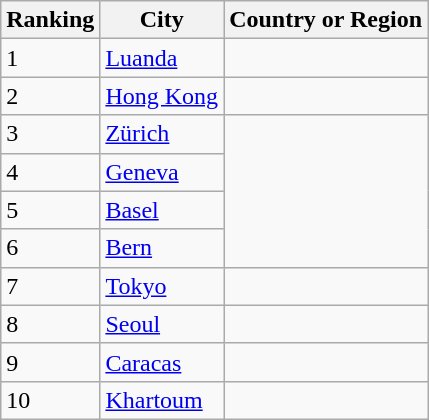<table class="wikitable sortable">
<tr>
<th scope="col">Ranking</th>
<th scope="col">City</th>
<th scope="col">Country or Region</th>
</tr>
<tr>
<td>1</td>
<td><a href='#'>Luanda</a></td>
<td></td>
</tr>
<tr>
<td>2</td>
<td><a href='#'>Hong Kong</a></td>
<td></td>
</tr>
<tr>
<td>3</td>
<td><a href='#'>Zürich</a></td>
<td rowspan="4"></td>
</tr>
<tr>
<td>4</td>
<td><a href='#'>Geneva</a></td>
</tr>
<tr>
<td>5</td>
<td><a href='#'>Basel</a></td>
</tr>
<tr>
<td>6</td>
<td><a href='#'>Bern</a></td>
</tr>
<tr>
<td>7</td>
<td><a href='#'>Tokyo</a></td>
<td></td>
</tr>
<tr>
<td>8</td>
<td><a href='#'>Seoul</a></td>
<td></td>
</tr>
<tr>
<td>9</td>
<td><a href='#'>Caracas</a></td>
<td></td>
</tr>
<tr>
<td>10</td>
<td><a href='#'>Khartoum</a></td>
<td></td>
</tr>
</table>
